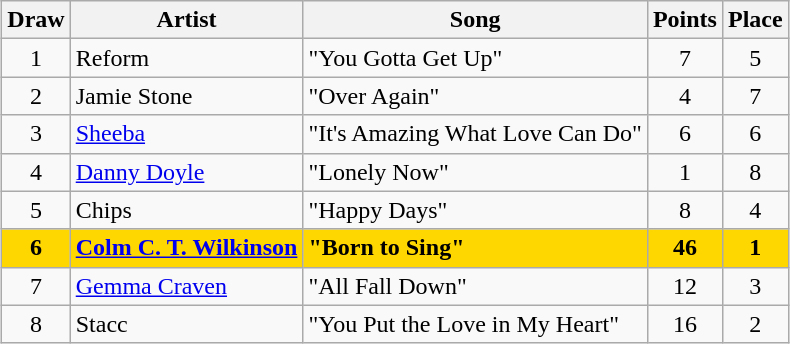<table class="sortable wikitable" style="margin: 1em auto 1em auto; text-align:center">
<tr>
<th>Draw</th>
<th>Artist</th>
<th>Song</th>
<th>Points</th>
<th>Place</th>
</tr>
<tr>
<td>1</td>
<td align="left">Reform</td>
<td align="left">"You Gotta Get Up"</td>
<td>7</td>
<td>5</td>
</tr>
<tr>
<td>2</td>
<td align="left">Jamie Stone</td>
<td align="left">"Over Again"</td>
<td>4</td>
<td>7</td>
</tr>
<tr>
<td>3</td>
<td align="left"><a href='#'>Sheeba</a></td>
<td align="left">"It's Amazing What Love Can Do"</td>
<td>6</td>
<td>6</td>
</tr>
<tr>
<td>4</td>
<td align="left"><a href='#'>Danny Doyle</a></td>
<td align="left">"Lonely Now"</td>
<td>1</td>
<td>8</td>
</tr>
<tr>
<td>5</td>
<td align="left">Chips</td>
<td align="left">"Happy Days"</td>
<td>8</td>
<td>4</td>
</tr>
<tr style="font-weight:bold; background:gold;">
<td>6</td>
<td align="left"><a href='#'>Colm C. T. Wilkinson</a></td>
<td align="left">"Born to Sing"</td>
<td>46</td>
<td>1</td>
</tr>
<tr>
<td>7</td>
<td align="left"><a href='#'>Gemma Craven</a></td>
<td align="left">"All Fall Down"</td>
<td>12</td>
<td>3</td>
</tr>
<tr>
<td>8</td>
<td align="left">Stacc</td>
<td align="left">"You Put the Love in My Heart"</td>
<td>16</td>
<td>2</td>
</tr>
</table>
